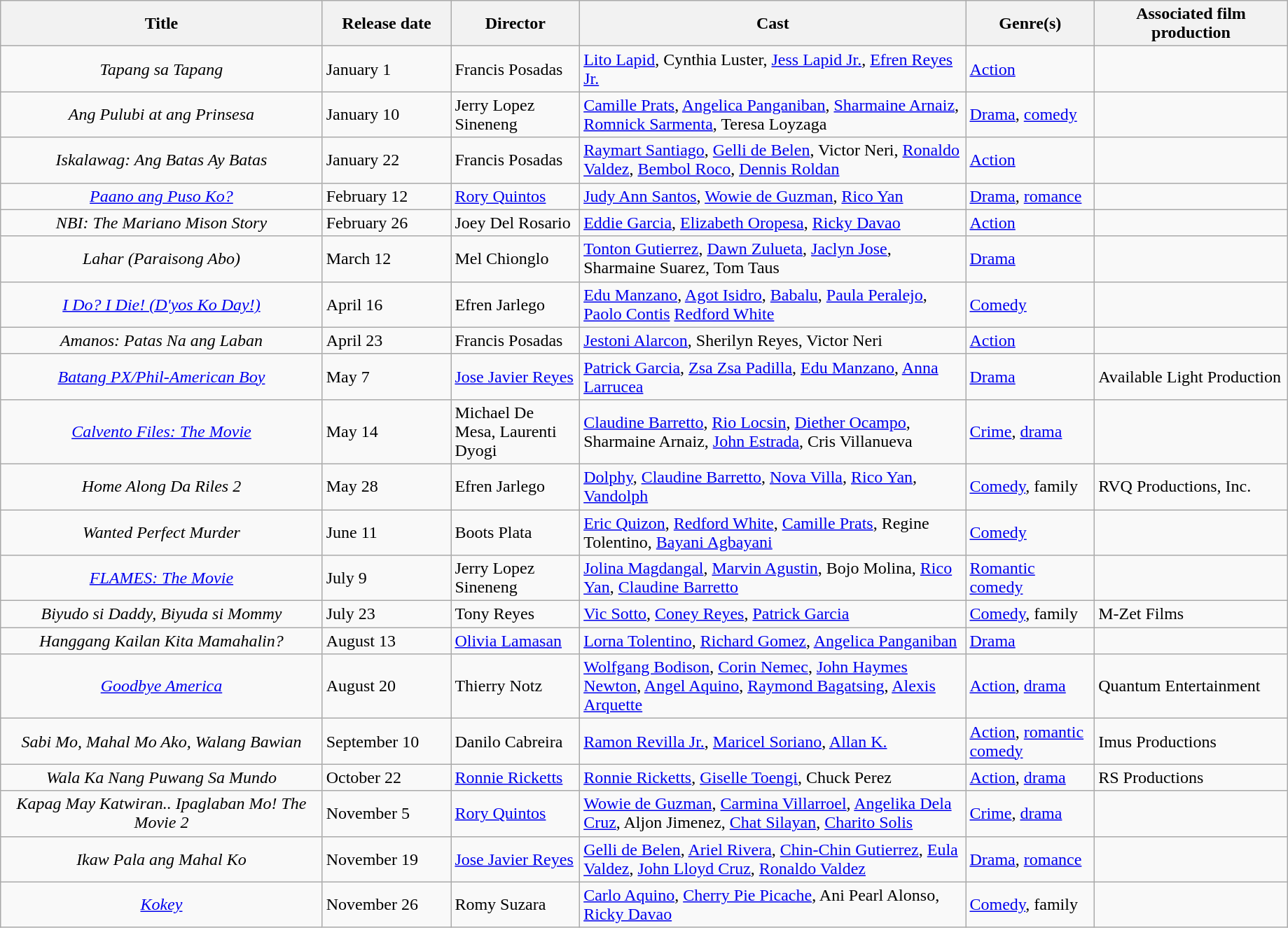<table class="wikitable" style="width:97%">
<tr>
<th style="width:25%;">Title</th>
<th style="width:10%;">Release date</th>
<th style="width:10%;">Director</th>
<th style="width:30%;">Cast</th>
<th style="width:10%;">Genre(s)</th>
<th style="width:15%;">Associated film production</th>
</tr>
<tr>
<td style="text-align:center;"><em>Tapang sa Tapang</em></td>
<td>January 1</td>
<td>Francis Posadas</td>
<td><a href='#'>Lito Lapid</a>, Cynthia Luster, <a href='#'>Jess Lapid Jr.</a>, <a href='#'>Efren Reyes Jr.</a></td>
<td><a href='#'>Action</a></td>
<td></td>
</tr>
<tr>
<td style="text-align:center;"><em>Ang Pulubi at ang Prinsesa</em></td>
<td>January 10</td>
<td>Jerry Lopez Sineneng</td>
<td><a href='#'>Camille Prats</a>, <a href='#'>Angelica Panganiban</a>, <a href='#'>Sharmaine Arnaiz</a>, <a href='#'>Romnick Sarmenta</a>, Teresa Loyzaga</td>
<td><a href='#'>Drama</a>, <a href='#'>comedy</a></td>
<td></td>
</tr>
<tr>
<td style="text-align:center;"><em>Iskalawag: Ang Batas Ay Batas</em></td>
<td>January 22</td>
<td>Francis Posadas</td>
<td><a href='#'>Raymart Santiago</a>, <a href='#'>Gelli de Belen</a>, Victor Neri, <a href='#'>Ronaldo Valdez</a>, <a href='#'>Bembol Roco</a>, <a href='#'>Dennis Roldan</a></td>
<td><a href='#'>Action</a></td>
<td></td>
</tr>
<tr>
<td style="text-align:center;"><em><a href='#'>Paano ang Puso Ko?</a></em></td>
<td>February 12</td>
<td><a href='#'>Rory Quintos</a></td>
<td><a href='#'>Judy Ann Santos</a>, <a href='#'>Wowie de Guzman</a>, <a href='#'>Rico Yan</a></td>
<td><a href='#'>Drama</a>, <a href='#'>romance</a></td>
<td></td>
</tr>
<tr>
<td style="text-align:center;"><em>NBI: The Mariano Mison Story</em></td>
<td>February 26</td>
<td>Joey Del Rosario</td>
<td><a href='#'>Eddie Garcia</a>, <a href='#'>Elizabeth Oropesa</a>, <a href='#'>Ricky Davao</a></td>
<td><a href='#'>Action</a></td>
<td></td>
</tr>
<tr>
<td style="text-align:center;"><em>Lahar (Paraisong Abo)</em></td>
<td>March 12</td>
<td>Mel Chionglo</td>
<td><a href='#'>Tonton Gutierrez</a>, <a href='#'>Dawn Zulueta</a>, <a href='#'>Jaclyn Jose</a>, Sharmaine Suarez, Tom Taus</td>
<td><a href='#'>Drama</a></td>
<td></td>
</tr>
<tr>
<td style="text-align:center;"><em><a href='#'>I Do? I Die! (D'yos Ko Day!)</a></em></td>
<td>April 16</td>
<td>Efren Jarlego</td>
<td><a href='#'>Edu Manzano</a>, <a href='#'>Agot Isidro</a>, <a href='#'>Babalu</a>, <a href='#'>Paula Peralejo</a>, <a href='#'>Paolo Contis</a> <a href='#'>Redford White</a></td>
<td><a href='#'>Comedy</a></td>
<td></td>
</tr>
<tr>
<td style="text-align:center;"><em>Amanos: Patas Na ang Laban</em></td>
<td>April 23</td>
<td>Francis Posadas</td>
<td><a href='#'>Jestoni Alarcon</a>, Sherilyn Reyes, Victor Neri</td>
<td><a href='#'>Action</a></td>
<td></td>
</tr>
<tr>
<td style="text-align:center;"><em><a href='#'>Batang PX/Phil-American Boy</a></em></td>
<td>May 7</td>
<td><a href='#'>Jose Javier Reyes</a></td>
<td><a href='#'>Patrick Garcia</a>, <a href='#'>Zsa Zsa Padilla</a>, <a href='#'>Edu Manzano</a>, <a href='#'>Anna Larrucea</a></td>
<td><a href='#'>Drama</a></td>
<td>Available Light Production</td>
</tr>
<tr>
<td style="text-align:center;"><em><a href='#'>Calvento Files: The Movie</a></em></td>
<td>May 14</td>
<td>Michael De Mesa, Laurenti Dyogi</td>
<td><a href='#'>Claudine Barretto</a>, <a href='#'>Rio Locsin</a>, <a href='#'>Diether Ocampo</a>, Sharmaine Arnaiz, <a href='#'>John Estrada</a>, Cris Villanueva</td>
<td><a href='#'>Crime</a>, <a href='#'>drama</a></td>
<td></td>
</tr>
<tr>
<td style="text-align:center;"><em>Home Along Da Riles 2</em></td>
<td>May 28</td>
<td>Efren Jarlego</td>
<td><a href='#'>Dolphy</a>, <a href='#'>Claudine Barretto</a>, <a href='#'>Nova Villa</a>, <a href='#'>Rico Yan</a>, <a href='#'>Vandolph</a></td>
<td><a href='#'>Comedy</a>, family</td>
<td>RVQ Productions, Inc.</td>
</tr>
<tr>
<td style="text-align:center;"><em>Wanted Perfect Murder</em></td>
<td>June 11</td>
<td>Boots Plata</td>
<td><a href='#'>Eric Quizon</a>, <a href='#'>Redford White</a>, <a href='#'>Camille Prats</a>, Regine Tolentino, <a href='#'>Bayani Agbayani</a></td>
<td><a href='#'>Comedy</a></td>
<td></td>
</tr>
<tr>
<td style="text-align:center;"><em><a href='#'>FLAMES: The Movie</a></em></td>
<td>July 9</td>
<td>Jerry Lopez Sineneng</td>
<td><a href='#'>Jolina Magdangal</a>, <a href='#'>Marvin Agustin</a>, Bojo Molina, <a href='#'>Rico Yan</a>, <a href='#'>Claudine Barretto</a></td>
<td><a href='#'>Romantic comedy</a></td>
<td></td>
</tr>
<tr>
<td style="text-align:center;"><em>Biyudo si Daddy, Biyuda si Mommy</em></td>
<td>July 23</td>
<td>Tony Reyes</td>
<td><a href='#'>Vic Sotto</a>, <a href='#'>Coney Reyes</a>, <a href='#'>Patrick Garcia</a></td>
<td><a href='#'>Comedy</a>, family</td>
<td>M-Zet Films</td>
</tr>
<tr>
<td style="text-align:center;"><em>Hanggang Kailan Kita Mamahalin?</em></td>
<td>August 13</td>
<td><a href='#'>Olivia Lamasan</a></td>
<td><a href='#'>Lorna Tolentino</a>, <a href='#'>Richard Gomez</a>, <a href='#'>Angelica Panganiban</a></td>
<td><a href='#'>Drama</a></td>
<td></td>
</tr>
<tr>
<td style="text-align:center;"><em><a href='#'>Goodbye America</a></em></td>
<td>August 20</td>
<td>Thierry Notz</td>
<td><a href='#'>Wolfgang Bodison</a>, <a href='#'>Corin Nemec</a>, <a href='#'>John Haymes Newton</a>, <a href='#'>Angel Aquino</a>, <a href='#'>Raymond Bagatsing</a>, <a href='#'>Alexis Arquette</a></td>
<td><a href='#'>Action</a>, <a href='#'>drama</a></td>
<td>Quantum Entertainment</td>
</tr>
<tr>
<td style="text-align:center;"><em>Sabi Mo, Mahal Mo Ako, Walang Bawian</em></td>
<td>September 10</td>
<td>Danilo Cabreira</td>
<td><a href='#'>Ramon Revilla Jr.</a>, <a href='#'>Maricel Soriano</a>, <a href='#'>Allan K.</a></td>
<td><a href='#'>Action</a>, <a href='#'>romantic comedy</a></td>
<td>Imus Productions</td>
</tr>
<tr>
<td style="text-align:center;"><em>Wala Ka Nang Puwang Sa Mundo</em></td>
<td>October 22</td>
<td><a href='#'>Ronnie Ricketts</a></td>
<td><a href='#'>Ronnie Ricketts</a>, <a href='#'>Giselle Toengi</a>, Chuck Perez</td>
<td><a href='#'>Action</a>, <a href='#'>drama</a></td>
<td>RS Productions</td>
</tr>
<tr>
<td style="text-align:center;"><em>Kapag May Katwiran.. Ipaglaban Mo! The Movie 2</em></td>
<td>November 5</td>
<td><a href='#'>Rory Quintos</a></td>
<td><a href='#'>Wowie de Guzman</a>, <a href='#'>Carmina Villarroel</a>, <a href='#'>Angelika Dela Cruz</a>, Aljon Jimenez, <a href='#'>Chat Silayan</a>, <a href='#'>Charito Solis</a></td>
<td><a href='#'>Crime</a>, <a href='#'>drama</a></td>
<td></td>
</tr>
<tr>
<td style="text-align:center;"><em>Ikaw Pala ang Mahal Ko</em></td>
<td>November 19</td>
<td><a href='#'>Jose Javier Reyes</a></td>
<td><a href='#'>Gelli de Belen</a>, <a href='#'>Ariel Rivera</a>, <a href='#'>Chin-Chin Gutierrez</a>, <a href='#'>Eula Valdez</a>, <a href='#'>John Lloyd Cruz</a>, <a href='#'>Ronaldo Valdez</a></td>
<td><a href='#'>Drama</a>, <a href='#'>romance</a></td>
<td></td>
</tr>
<tr>
<td style="text-align:center;"><em><a href='#'>Kokey</a></em></td>
<td>November 26</td>
<td>Romy Suzara</td>
<td><a href='#'>Carlo Aquino</a>, <a href='#'>Cherry Pie Picache</a>, Ani Pearl Alonso, <a href='#'>Ricky Davao</a></td>
<td><a href='#'>Comedy</a>, family</td>
<td></td>
</tr>
</table>
